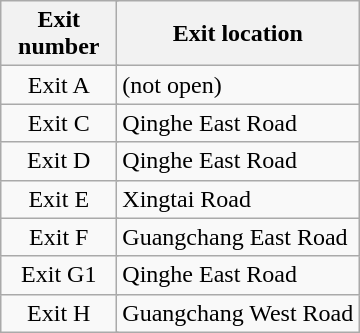<table class="wikitable">
<tr>
<th style="width:70px" colspan="2">Exit number</th>
<th>Exit location</th>
</tr>
<tr>
<td align="center" colspan="2">Exit A</td>
<td>(not open)</td>
</tr>
<tr>
<td align="center" colspan="2">Exit C</td>
<td>Qinghe East Road</td>
</tr>
<tr>
<td align="center" colspan="2">Exit D</td>
<td>Qinghe East Road</td>
</tr>
<tr>
<td align="center" colspan="2">Exit E</td>
<td>Xingtai Road</td>
</tr>
<tr>
<td align="center" colspan="2">Exit F</td>
<td>Guangchang East Road</td>
</tr>
<tr>
<td align="center" colspan="2">Exit G1</td>
<td>Qinghe East Road</td>
</tr>
<tr>
<td align="center" colspan="2">Exit H</td>
<td>Guangchang West Road</td>
</tr>
</table>
